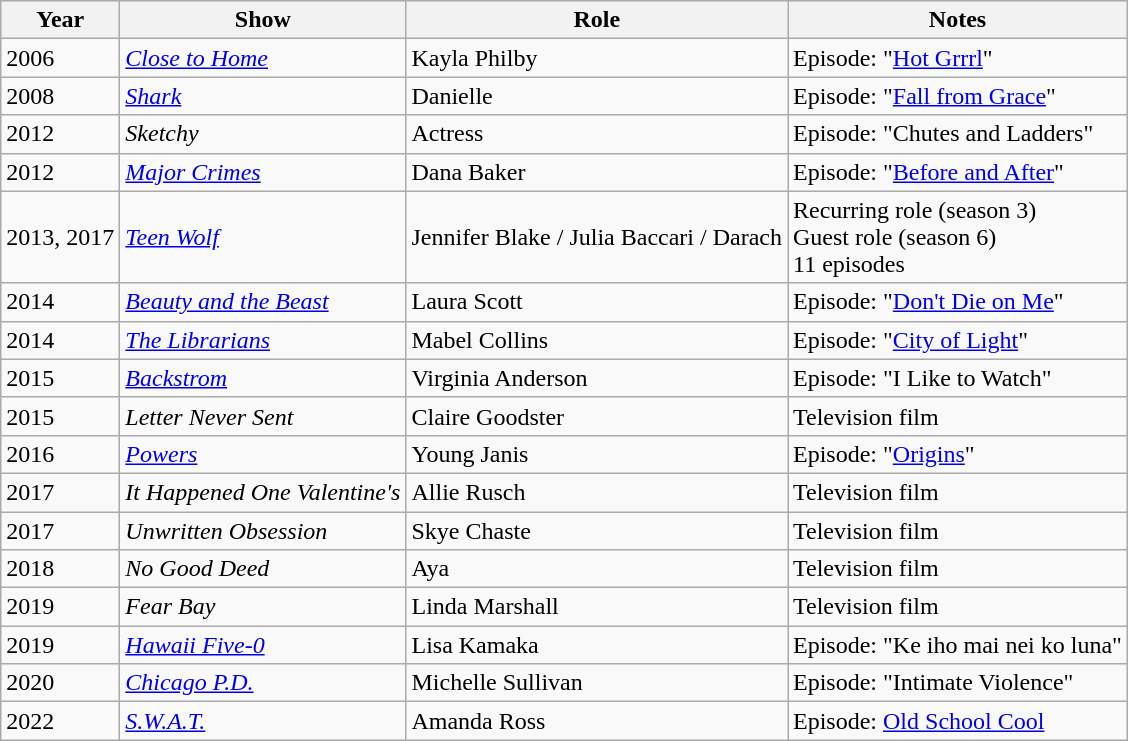<table class="wikitable sortable" >
<tr>
<th>Year</th>
<th>Show</th>
<th>Role</th>
<th>Notes</th>
</tr>
<tr>
<td>2006</td>
<td><em><a href='#'>Close to Home</a></em></td>
<td>Kayla Philby</td>
<td>Episode: "<a href='#'>Hot Grrrl</a>"</td>
</tr>
<tr>
<td>2008</td>
<td><em><a href='#'>Shark</a></em></td>
<td>Danielle</td>
<td>Episode: "<a href='#'>Fall from Grace</a>"</td>
</tr>
<tr>
<td>2012</td>
<td><em>Sketchy</em></td>
<td>Actress</td>
<td>Episode: "Chutes and Ladders"</td>
</tr>
<tr>
<td>2012</td>
<td><em><a href='#'>Major Crimes</a></em></td>
<td>Dana Baker</td>
<td>Episode: "<a href='#'>Before and After</a>"</td>
</tr>
<tr>
<td>2013, 2017</td>
<td><em><a href='#'>Teen Wolf</a></em></td>
<td>Jennifer Blake / Julia Baccari / Darach</td>
<td>Recurring role (season 3)<br>Guest role (season 6)<br>11 episodes</td>
</tr>
<tr>
<td>2014</td>
<td><em><a href='#'>Beauty and the Beast</a></em></td>
<td>Laura Scott</td>
<td>Episode: "<a href='#'>Don't Die on Me</a>"</td>
</tr>
<tr>
<td>2014</td>
<td><em><a href='#'>The Librarians</a></em></td>
<td>Mabel Collins</td>
<td>Episode: "<a href='#'>City of Light</a>"</td>
</tr>
<tr>
<td>2015</td>
<td><em><a href='#'>Backstrom</a></em></td>
<td>Virginia Anderson</td>
<td>Episode: "I Like to Watch"</td>
</tr>
<tr>
<td>2015</td>
<td><em>Letter Never Sent</em></td>
<td>Claire Goodster</td>
<td>Television film</td>
</tr>
<tr>
<td>2016</td>
<td><em><a href='#'>Powers</a></em></td>
<td>Young Janis</td>
<td>Episode: "<a href='#'>Origins</a>"</td>
</tr>
<tr>
<td>2017</td>
<td><em>It Happened One Valentine's</em></td>
<td>Allie Rusch</td>
<td>Television film</td>
</tr>
<tr>
<td>2017</td>
<td><em>Unwritten Obsession</em></td>
<td>Skye Chaste</td>
<td>Television film</td>
</tr>
<tr>
<td>2018</td>
<td><em>No Good Deed</em></td>
<td>Aya</td>
<td>Television film</td>
</tr>
<tr>
<td>2019</td>
<td><em>Fear Bay</em></td>
<td>Linda Marshall</td>
<td>Television film</td>
</tr>
<tr>
<td>2019</td>
<td><em><a href='#'>Hawaii Five-0</a></em></td>
<td>Lisa Kamaka</td>
<td>Episode: "Ke iho mai nei ko luna"</td>
</tr>
<tr>
<td>2020</td>
<td><em><a href='#'>Chicago P.D.</a></em></td>
<td>Michelle Sullivan</td>
<td>Episode: "Intimate Violence"</td>
</tr>
<tr>
<td>2022</td>
<td><em><a href='#'>S.W.A.T.</a></em></td>
<td>Amanda Ross</td>
<td>Episode: <a href='#'>Old School Cool</a></td>
</tr>
</table>
